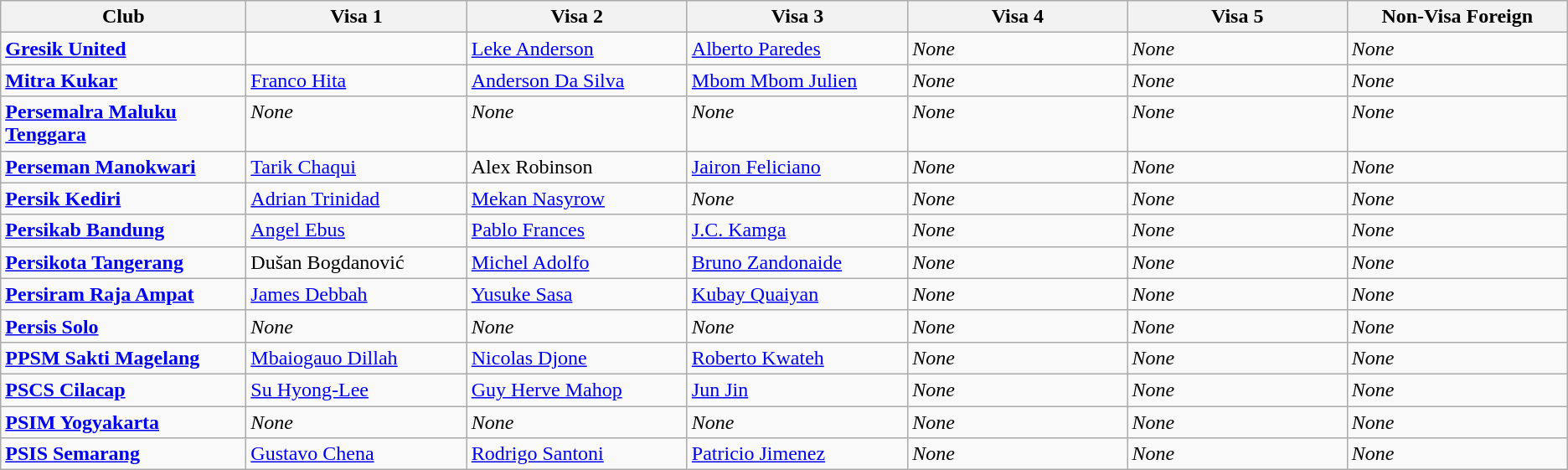<table class="wikitable">
<tr>
<th style="width:190px;">Club</th>
<th style="width:170px;">Visa 1</th>
<th style="width:170px;">Visa 2</th>
<th style="width:170px;">Visa 3</th>
<th style="width:170px;">Visa 4</th>
<th style="width:170px;">Visa 5</th>
<th style="width:170px;">Non-Visa Foreign</th>
</tr>
<tr style="vertical-align:top;">
<td><strong><a href='#'>Gresik United</a></strong></td>
<td> </td>
<td> <a href='#'>Leke Anderson</a></td>
<td> <a href='#'>Alberto Paredes</a></td>
<td><em>None</em></td>
<td><em>None</em></td>
<td><em>None</em></td>
</tr>
<tr style="vertical-align:top;">
<td><strong><a href='#'>Mitra Kukar</a></strong></td>
<td> <a href='#'>Franco Hita</a></td>
<td> <a href='#'>Anderson Da Silva</a></td>
<td> <a href='#'>Mbom Mbom Julien</a></td>
<td><em>None</em></td>
<td><em>None</em></td>
<td><em>None</em></td>
</tr>
<tr style="vertical-align:top;">
<td><strong><a href='#'>Persemalra Maluku Tenggara</a></strong></td>
<td><em>None</em></td>
<td><em>None</em></td>
<td><em>None</em></td>
<td><em>None</em></td>
<td><em>None</em></td>
<td><em>None</em></td>
</tr>
<tr style="vertical-align:top;">
<td><strong><a href='#'>Perseman Manokwari</a></strong></td>
<td> <a href='#'>Tarik Chaqui</a></td>
<td> Alex Robinson</td>
<td> <a href='#'>Jairon Feliciano</a></td>
<td><em>None</em></td>
<td><em>None</em></td>
<td><em>None</em></td>
</tr>
<tr style="vertical-align:top;">
<td><strong><a href='#'>Persik Kediri</a></strong></td>
<td> <a href='#'>Adrian Trinidad</a></td>
<td> <a href='#'>Mekan Nasyrow</a></td>
<td><em>None</em></td>
<td><em>None</em></td>
<td><em>None</em></td>
<td><em>None</em></td>
</tr>
<tr style="vertical-align:top;">
<td><strong><a href='#'>Persikab Bandung</a></strong></td>
<td> <a href='#'>Angel Ebus</a></td>
<td> <a href='#'>Pablo Frances</a></td>
<td> <a href='#'>J.C. Kamga</a></td>
<td><em>None</em></td>
<td><em>None</em></td>
<td><em>None</em></td>
</tr>
<tr style="vertical-align:top;">
<td><strong><a href='#'>Persikota Tangerang</a></strong></td>
<td> Dušan Bogdanović</td>
<td> <a href='#'>Michel Adolfo</a></td>
<td> <a href='#'>Bruno Zandonaide</a></td>
<td><em>None</em></td>
<td><em>None</em></td>
<td><em>None</em></td>
</tr>
<tr style="vertical-align:top;">
<td><strong><a href='#'>Persiram Raja Ampat</a></strong></td>
<td> <a href='#'>James Debbah</a></td>
<td> <a href='#'>Yusuke Sasa</a></td>
<td> <a href='#'>Kubay Quaiyan</a></td>
<td><em>None</em></td>
<td><em>None</em></td>
<td><em>None</em></td>
</tr>
<tr style="vertical-align:top;">
<td><strong><a href='#'>Persis Solo</a></strong></td>
<td><em>None</em></td>
<td><em>None</em></td>
<td><em>None</em></td>
<td><em>None</em></td>
<td><em>None</em></td>
<td><em>None</em></td>
</tr>
<tr style="vertical-align:top;">
<td><strong><a href='#'>PPSM Sakti Magelang</a></strong></td>
<td> <a href='#'>Mbaiogauo Dillah</a></td>
<td> <a href='#'>Nicolas Djone</a></td>
<td> <a href='#'>Roberto Kwateh</a></td>
<td><em>None</em></td>
<td><em>None</em></td>
<td><em>None</em></td>
</tr>
<tr style="vertical-align:top;">
<td><strong><a href='#'>PSCS Cilacap</a></strong></td>
<td> <a href='#'>Su Hyong-Lee</a></td>
<td> <a href='#'>Guy Herve Mahop</a></td>
<td> <a href='#'>Jun Jin</a></td>
<td><em>None</em></td>
<td><em>None</em></td>
<td><em>None</em></td>
</tr>
<tr style="vertical-align:top;">
<td><strong><a href='#'>PSIM Yogyakarta</a></strong></td>
<td><em>None</em></td>
<td><em>None</em></td>
<td><em>None</em></td>
<td><em>None</em></td>
<td><em>None</em></td>
<td><em>None</em></td>
</tr>
<tr style="vertical-align:top;">
<td><strong><a href='#'>PSIS Semarang</a></strong></td>
<td> <a href='#'>Gustavo Chena</a></td>
<td> <a href='#'>Rodrigo Santoni</a></td>
<td> <a href='#'>Patricio Jimenez</a></td>
<td><em>None</em></td>
<td><em>None</em></td>
<td><em>None</em></td>
</tr>
</table>
